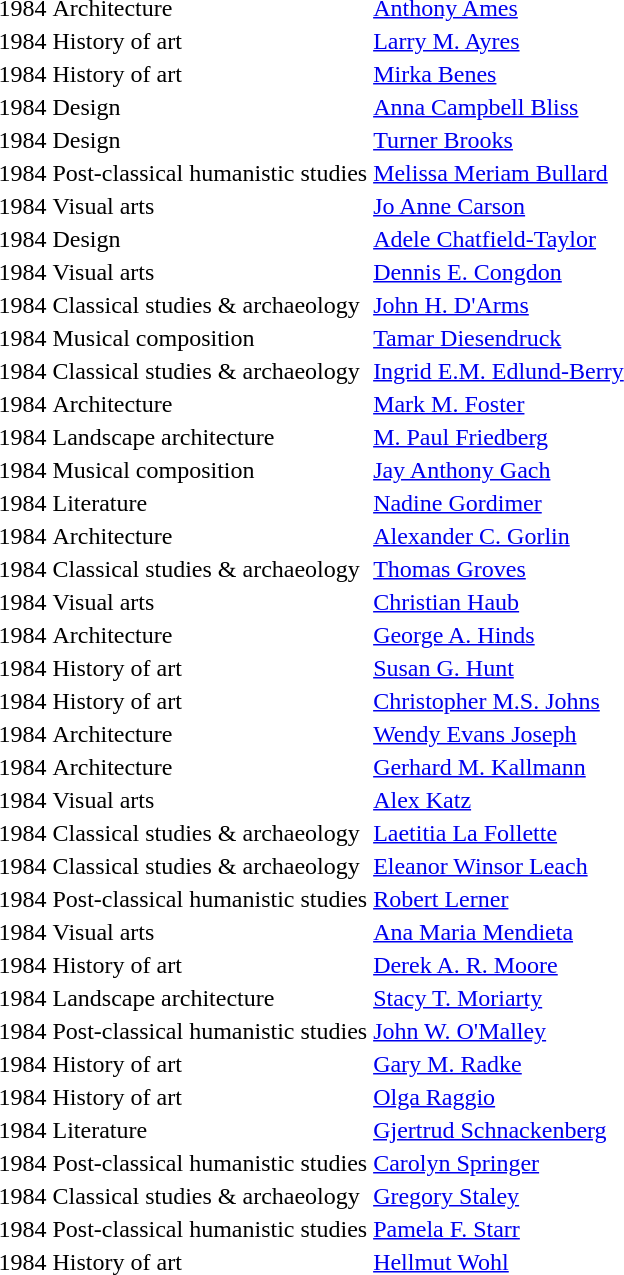<table>
<tr>
<td>1984</td>
<td>Architecture</td>
<td><a href='#'>Anthony Ames</a></td>
</tr>
<tr>
<td>1984</td>
<td>History of art</td>
<td><a href='#'>Larry M. Ayres</a></td>
</tr>
<tr>
<td>1984</td>
<td>History of art</td>
<td><a href='#'>Mirka Benes</a></td>
</tr>
<tr>
<td>1984</td>
<td>Design</td>
<td><a href='#'>Anna Campbell Bliss</a></td>
</tr>
<tr>
<td>1984</td>
<td>Design</td>
<td><a href='#'>Turner Brooks</a></td>
</tr>
<tr>
<td>1984</td>
<td>Post-classical humanistic studies</td>
<td><a href='#'>Melissa Meriam Bullard</a></td>
</tr>
<tr>
<td>1984</td>
<td>Visual arts</td>
<td><a href='#'>Jo Anne Carson</a></td>
</tr>
<tr>
<td>1984</td>
<td>Design</td>
<td><a href='#'>Adele Chatfield-Taylor</a></td>
</tr>
<tr>
<td>1984</td>
<td>Visual arts</td>
<td><a href='#'>Dennis E. Congdon</a></td>
</tr>
<tr>
<td>1984</td>
<td>Classical studies & archaeology</td>
<td><a href='#'>John H. D'Arms</a></td>
</tr>
<tr>
<td>1984</td>
<td>Musical composition</td>
<td><a href='#'>Tamar Diesendruck</a></td>
</tr>
<tr>
<td>1984</td>
<td>Classical studies & archaeology</td>
<td><a href='#'>Ingrid E.M. Edlund-Berry</a></td>
</tr>
<tr>
<td>1984</td>
<td>Architecture</td>
<td><a href='#'>Mark M. Foster</a></td>
</tr>
<tr>
<td>1984</td>
<td>Landscape architecture</td>
<td><a href='#'>M. Paul Friedberg</a></td>
</tr>
<tr>
<td>1984</td>
<td>Musical composition</td>
<td><a href='#'>Jay Anthony Gach</a></td>
</tr>
<tr>
<td>1984</td>
<td>Literature</td>
<td><a href='#'>Nadine Gordimer</a></td>
</tr>
<tr>
<td>1984</td>
<td>Architecture</td>
<td><a href='#'>Alexander C. Gorlin</a></td>
</tr>
<tr>
<td>1984</td>
<td>Classical studies & archaeology</td>
<td><a href='#'>Thomas Groves</a></td>
</tr>
<tr>
<td>1984</td>
<td>Visual arts</td>
<td><a href='#'>Christian Haub</a></td>
</tr>
<tr>
<td>1984</td>
<td>Architecture</td>
<td><a href='#'>George A. Hinds</a></td>
</tr>
<tr>
<td>1984</td>
<td>History of art</td>
<td><a href='#'>Susan G. Hunt</a></td>
</tr>
<tr>
<td>1984</td>
<td>History of art</td>
<td><a href='#'>Christopher M.S. Johns</a></td>
</tr>
<tr>
<td>1984</td>
<td>Architecture</td>
<td><a href='#'>Wendy Evans Joseph</a></td>
</tr>
<tr>
<td>1984</td>
<td>Architecture</td>
<td><a href='#'>Gerhard M. Kallmann</a></td>
</tr>
<tr>
<td>1984</td>
<td>Visual arts</td>
<td><a href='#'>Alex Katz</a></td>
</tr>
<tr>
<td>1984</td>
<td>Classical studies & archaeology</td>
<td><a href='#'>Laetitia La Follette</a></td>
</tr>
<tr>
<td>1984</td>
<td>Classical studies & archaeology</td>
<td><a href='#'>Eleanor Winsor Leach</a></td>
</tr>
<tr>
<td>1984</td>
<td>Post-classical humanistic studies</td>
<td><a href='#'>Robert Lerner</a></td>
</tr>
<tr>
<td>1984</td>
<td>Visual arts</td>
<td><a href='#'>Ana Maria Mendieta</a></td>
</tr>
<tr>
<td>1984</td>
<td>History of art</td>
<td><a href='#'>Derek A. R. Moore</a></td>
</tr>
<tr>
<td>1984</td>
<td>Landscape architecture</td>
<td><a href='#'>Stacy T. Moriarty</a></td>
</tr>
<tr>
<td>1984</td>
<td>Post-classical humanistic studies</td>
<td><a href='#'>John W. O'Malley</a></td>
</tr>
<tr>
<td>1984</td>
<td>History of art</td>
<td><a href='#'>Gary M. Radke</a></td>
</tr>
<tr>
<td>1984</td>
<td>History of art</td>
<td><a href='#'>Olga Raggio</a></td>
</tr>
<tr>
<td>1984</td>
<td>Literature</td>
<td><a href='#'>Gjertrud Schnackenberg</a></td>
</tr>
<tr>
<td>1984</td>
<td>Post-classical humanistic studies</td>
<td><a href='#'>Carolyn Springer</a></td>
</tr>
<tr>
<td>1984</td>
<td>Classical studies & archaeology</td>
<td><a href='#'>Gregory Staley</a></td>
</tr>
<tr>
<td>1984</td>
<td>Post-classical humanistic studies</td>
<td><a href='#'>Pamela F. Starr</a></td>
</tr>
<tr>
<td>1984</td>
<td>History of art</td>
<td><a href='#'>Hellmut Wohl</a></td>
</tr>
</table>
